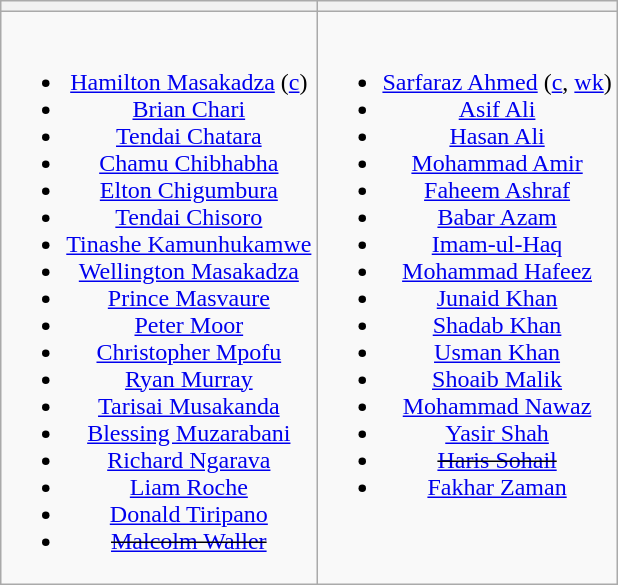<table class="wikitable" style="text-align:center; margin:auto">
<tr>
<th></th>
<th></th>
</tr>
<tr style="vertical-align:top">
<td><br><ul><li><a href='#'>Hamilton Masakadza</a> (<a href='#'>c</a>)</li><li><a href='#'>Brian Chari</a></li><li><a href='#'>Tendai Chatara</a></li><li><a href='#'>Chamu Chibhabha</a></li><li><a href='#'>Elton Chigumbura</a></li><li><a href='#'>Tendai Chisoro</a></li><li><a href='#'>Tinashe Kamunhukamwe</a></li><li><a href='#'>Wellington Masakadza</a></li><li><a href='#'>Prince Masvaure</a></li><li><a href='#'>Peter Moor</a></li><li><a href='#'>Christopher Mpofu</a></li><li><a href='#'>Ryan Murray</a></li><li><a href='#'>Tarisai Musakanda</a></li><li><a href='#'>Blessing Muzarabani</a></li><li><a href='#'>Richard Ngarava</a></li><li><a href='#'>Liam Roche</a></li><li><a href='#'>Donald Tiripano</a></li><li><s><a href='#'>Malcolm Waller</a></s></li></ul></td>
<td><br><ul><li><a href='#'>Sarfaraz Ahmed</a> (<a href='#'>c</a>, <a href='#'>wk</a>)</li><li><a href='#'>Asif Ali</a></li><li><a href='#'>Hasan Ali</a></li><li><a href='#'>Mohammad Amir</a></li><li><a href='#'>Faheem Ashraf</a></li><li><a href='#'>Babar Azam</a></li><li><a href='#'>Imam-ul-Haq</a></li><li><a href='#'>Mohammad Hafeez</a></li><li><a href='#'>Junaid Khan</a></li><li><a href='#'>Shadab Khan</a></li><li><a href='#'>Usman Khan</a></li><li><a href='#'>Shoaib Malik</a></li><li><a href='#'>Mohammad Nawaz</a></li><li><a href='#'>Yasir Shah</a></li><li><s><a href='#'>Haris Sohail</a></s></li><li><a href='#'>Fakhar Zaman</a></li></ul></td>
</tr>
</table>
